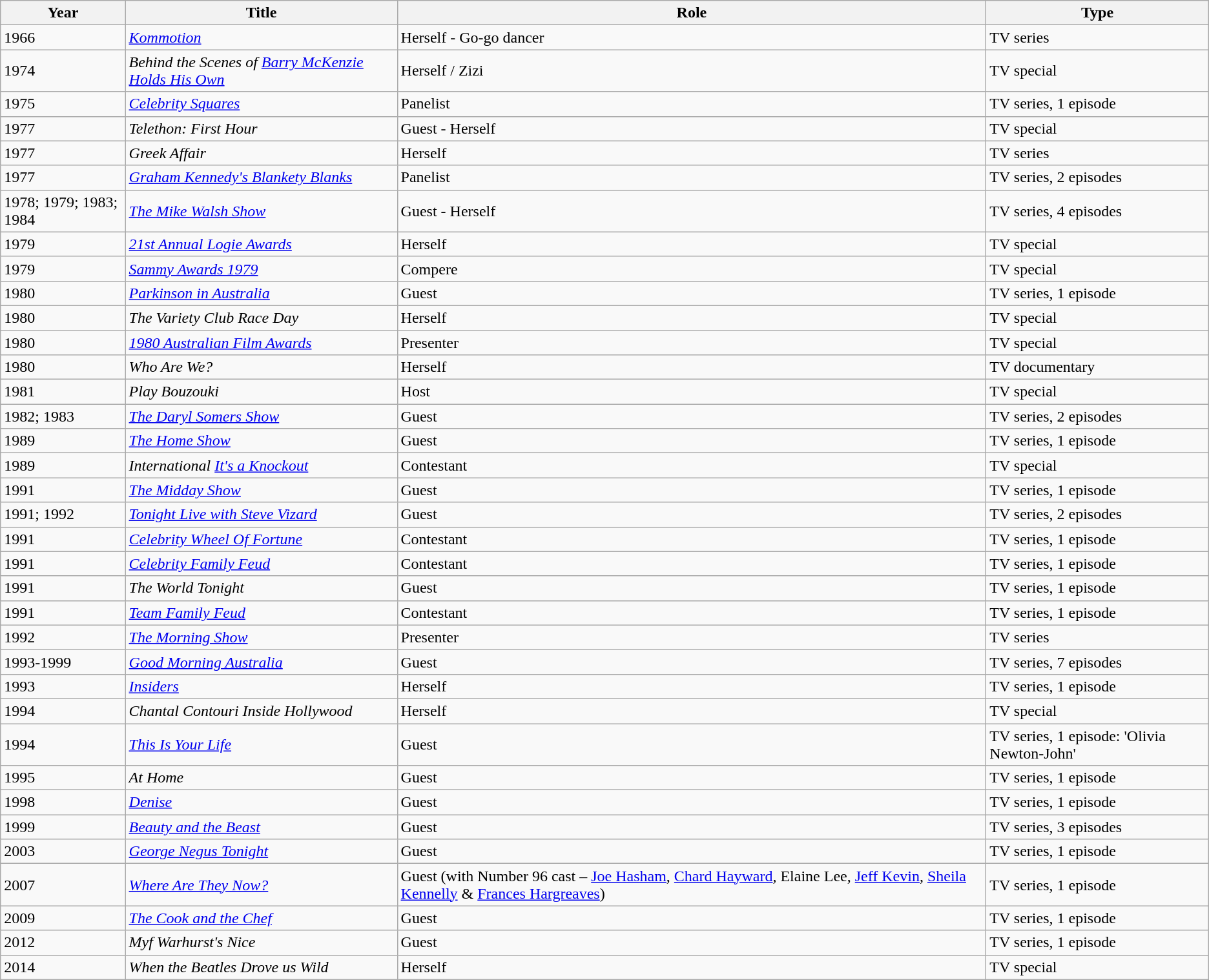<table class="wikitable">
<tr>
<th>Year</th>
<th>Title</th>
<th>Role</th>
<th>Type</th>
</tr>
<tr>
<td>1966</td>
<td><em><a href='#'>Kommotion</a></em></td>
<td>Herself - Go-go dancer</td>
<td>TV series</td>
</tr>
<tr>
<td>1974</td>
<td><em>Behind the Scenes of <a href='#'>Barry McKenzie Holds His Own</a></em></td>
<td>Herself / Zizi</td>
<td>TV special</td>
</tr>
<tr>
<td>1975</td>
<td><em><a href='#'>Celebrity Squares</a></em></td>
<td>Panelist</td>
<td>TV series, 1 episode</td>
</tr>
<tr>
<td>1977</td>
<td><em>Telethon: First Hour</em></td>
<td>Guest - Herself</td>
<td>TV special</td>
</tr>
<tr>
<td>1977</td>
<td><em>Greek Affair</em></td>
<td>Herself</td>
<td>TV series</td>
</tr>
<tr>
<td>1977</td>
<td><em><a href='#'>Graham Kennedy's Blankety Blanks</a></em></td>
<td>Panelist</td>
<td>TV series, 2 episodes</td>
</tr>
<tr>
<td>1978; 1979; 1983; 1984</td>
<td><em><a href='#'>The Mike Walsh Show</a></em></td>
<td>Guest - Herself</td>
<td>TV series, 4 episodes</td>
</tr>
<tr>
<td>1979</td>
<td><em><a href='#'>21st Annual Logie Awards</a></em></td>
<td>Herself</td>
<td>TV special</td>
</tr>
<tr>
<td>1979</td>
<td><em><a href='#'>Sammy Awards 1979</a></em></td>
<td>Compere</td>
<td>TV special</td>
</tr>
<tr>
<td>1980</td>
<td><em><a href='#'>Parkinson in Australia</a></em></td>
<td>Guest</td>
<td>TV series, 1 episode</td>
</tr>
<tr>
<td>1980</td>
<td><em>The Variety Club Race Day</em></td>
<td>Herself</td>
<td>TV special</td>
</tr>
<tr>
<td>1980</td>
<td><em><a href='#'>1980 Australian Film Awards</a></em></td>
<td>Presenter</td>
<td>TV special</td>
</tr>
<tr>
<td>1980</td>
<td><em>Who Are We?</em></td>
<td>Herself</td>
<td>TV documentary</td>
</tr>
<tr>
<td>1981</td>
<td><em>Play Bouzouki</em></td>
<td>Host</td>
<td>TV special</td>
</tr>
<tr>
<td>1982; 1983</td>
<td><em><a href='#'>The Daryl Somers Show</a></em></td>
<td>Guest</td>
<td>TV series, 2 episodes</td>
</tr>
<tr>
<td>1989</td>
<td><em><a href='#'>The Home Show</a></em></td>
<td>Guest</td>
<td>TV series, 1 episode</td>
</tr>
<tr>
<td>1989</td>
<td><em>International <a href='#'>It's a Knockout</a></em></td>
<td>Contestant</td>
<td>TV special</td>
</tr>
<tr>
<td>1991</td>
<td><em><a href='#'>The Midday Show</a></em></td>
<td>Guest</td>
<td>TV series, 1 episode</td>
</tr>
<tr>
<td>1991; 1992</td>
<td><em><a href='#'>Tonight Live with Steve Vizard</a></em></td>
<td>Guest</td>
<td>TV series, 2 episodes</td>
</tr>
<tr>
<td>1991</td>
<td><em><a href='#'>Celebrity Wheel Of Fortune</a></em></td>
<td>Contestant</td>
<td>TV series, 1 episode</td>
</tr>
<tr>
<td>1991</td>
<td><em><a href='#'>Celebrity Family Feud</a></em></td>
<td>Contestant</td>
<td>TV series, 1 episode</td>
</tr>
<tr>
<td>1991</td>
<td><em>The World Tonight</em></td>
<td>Guest</td>
<td>TV series, 1 episode</td>
</tr>
<tr>
<td>1991</td>
<td><em><a href='#'>Team Family Feud</a></em></td>
<td>Contestant</td>
<td>TV series, 1 episode</td>
</tr>
<tr>
<td>1992</td>
<td><em><a href='#'>The Morning Show</a></em></td>
<td>Presenter</td>
<td>TV series</td>
</tr>
<tr>
<td>1993-1999</td>
<td><em><a href='#'>Good Morning Australia</a></em></td>
<td>Guest</td>
<td>TV series, 7 episodes</td>
</tr>
<tr>
<td>1993</td>
<td><em><a href='#'>Insiders</a></em></td>
<td>Herself</td>
<td>TV series, 1 episode</td>
</tr>
<tr>
<td>1994</td>
<td><em>Chantal Contouri Inside Hollywood</em></td>
<td>Herself</td>
<td>TV special</td>
</tr>
<tr>
<td>1994</td>
<td><em><a href='#'>This Is Your Life</a></em></td>
<td>Guest</td>
<td>TV series, 1 episode: 'Olivia Newton-John'</td>
</tr>
<tr>
<td>1995</td>
<td><em>At Home</em></td>
<td>Guest</td>
<td>TV series, 1 episode</td>
</tr>
<tr>
<td>1998</td>
<td><em><a href='#'>Denise</a></em></td>
<td>Guest</td>
<td>TV series, 1 episode</td>
</tr>
<tr>
<td>1999</td>
<td><em><a href='#'>Beauty and the Beast</a></em></td>
<td>Guest</td>
<td>TV series, 3 episodes</td>
</tr>
<tr>
<td>2003</td>
<td><em><a href='#'>George Negus Tonight</a></em></td>
<td>Guest</td>
<td>TV series, 1 episode</td>
</tr>
<tr>
<td>2007</td>
<td><em><a href='#'>Where Are They Now?</a></em></td>
<td>Guest (with Number 96 cast – <a href='#'>Joe Hasham</a>, <a href='#'>Chard Hayward</a>, Elaine Lee, <a href='#'>Jeff Kevin</a>, <a href='#'>Sheila Kennelly</a> & <a href='#'>Frances Hargreaves</a>)</td>
<td>TV series, 1 episode</td>
</tr>
<tr>
<td>2009</td>
<td><em><a href='#'>The Cook and the Chef</a></em></td>
<td>Guest</td>
<td>TV series, 1 episode</td>
</tr>
<tr>
<td>2012</td>
<td><em>Myf Warhurst's Nice</em></td>
<td>Guest</td>
<td>TV series, 1 episode</td>
</tr>
<tr>
<td>2014</td>
<td><em>When the Beatles Drove us Wild</em></td>
<td>Herself</td>
<td>TV special</td>
</tr>
</table>
